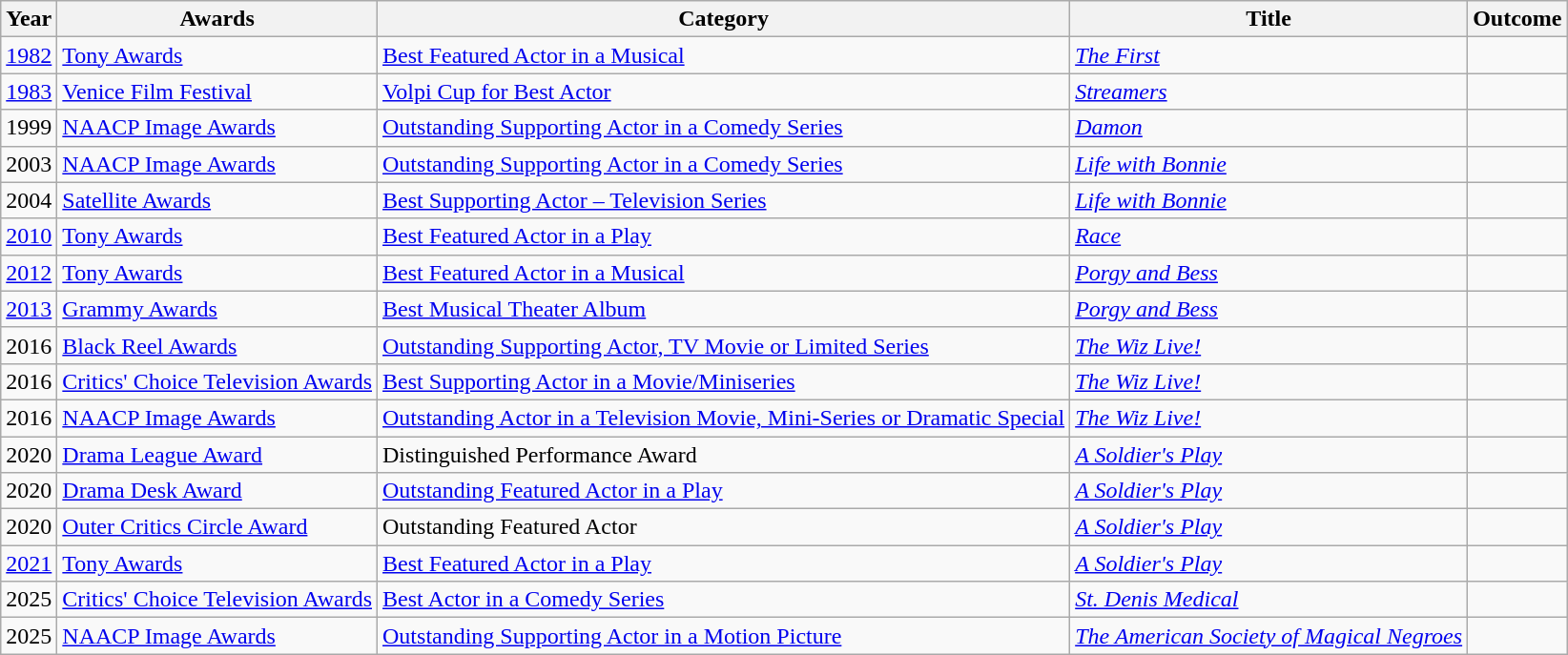<table class="wikitable sortable">
<tr>
<th>Year</th>
<th>Awards</th>
<th>Category</th>
<th>Title</th>
<th>Outcome</th>
</tr>
<tr>
<td><a href='#'>1982</a></td>
<td><a href='#'>Tony Awards</a></td>
<td><a href='#'>Best Featured Actor in a Musical</a></td>
<td><em><a href='#'>The First</a></em></td>
<td></td>
</tr>
<tr>
<td><a href='#'>1983</a></td>
<td><a href='#'>Venice Film Festival</a></td>
<td><a href='#'>Volpi Cup for Best Actor</a></td>
<td><a href='#'><em>Streamers</em></a></td>
<td></td>
</tr>
<tr>
<td>1999</td>
<td><a href='#'>NAACP Image Awards</a></td>
<td><a href='#'>Outstanding Supporting Actor in a Comedy Series</a></td>
<td><a href='#'><em>Damon</em></a></td>
<td></td>
</tr>
<tr>
<td>2003</td>
<td><a href='#'>NAACP Image Awards</a></td>
<td><a href='#'>Outstanding Supporting Actor in a Comedy Series</a></td>
<td><em><a href='#'>Life with Bonnie</a></em></td>
<td></td>
</tr>
<tr>
<td>2004</td>
<td><a href='#'>Satellite Awards</a></td>
<td><a href='#'>Best Supporting Actor – Television Series</a></td>
<td><em><a href='#'>Life with Bonnie</a></em></td>
<td></td>
</tr>
<tr>
<td><a href='#'>2010</a></td>
<td><a href='#'>Tony Awards</a></td>
<td><a href='#'>Best Featured Actor in a Play</a></td>
<td><a href='#'><em>Race</em></a></td>
<td></td>
</tr>
<tr>
<td><a href='#'>2012</a></td>
<td><a href='#'>Tony Awards</a></td>
<td><a href='#'>Best Featured Actor in a Musical</a></td>
<td><em><a href='#'>Porgy and Bess</a></em></td>
<td></td>
</tr>
<tr>
<td><a href='#'>2013</a></td>
<td><a href='#'>Grammy Awards</a></td>
<td><a href='#'>Best Musical Theater Album</a></td>
<td><em><a href='#'>Porgy and Bess</a></em></td>
<td></td>
</tr>
<tr>
<td>2016</td>
<td><a href='#'>Black Reel Awards</a></td>
<td><a href='#'>Outstanding Supporting Actor, TV Movie or Limited Series</a></td>
<td><em><a href='#'>The Wiz Live!</a></em></td>
<td></td>
</tr>
<tr>
<td>2016</td>
<td><a href='#'>Critics' Choice Television Awards</a></td>
<td><a href='#'>Best Supporting Actor in a Movie/Miniseries</a></td>
<td><em><a href='#'>The Wiz Live!</a></em></td>
<td></td>
</tr>
<tr>
<td>2016</td>
<td><a href='#'>NAACP Image Awards</a></td>
<td><a href='#'>Outstanding Actor in a Television Movie, Mini-Series or Dramatic Special</a></td>
<td><em><a href='#'>The Wiz Live!</a></em></td>
<td></td>
</tr>
<tr>
<td>2020</td>
<td><a href='#'>Drama League Award</a></td>
<td>Distinguished Performance Award</td>
<td><em><a href='#'>A Soldier's Play</a></em></td>
<td></td>
</tr>
<tr>
<td>2020</td>
<td><a href='#'>Drama Desk Award</a></td>
<td><a href='#'>Outstanding Featured Actor in a Play</a></td>
<td><em><a href='#'>A Soldier's Play</a></em></td>
<td></td>
</tr>
<tr>
<td>2020</td>
<td><a href='#'>Outer Critics Circle Award</a></td>
<td>Outstanding Featured Actor</td>
<td><em><a href='#'>A Soldier's Play</a></em></td>
<td></td>
</tr>
<tr>
<td><a href='#'>2021</a></td>
<td><a href='#'>Tony Awards</a></td>
<td><a href='#'>Best Featured Actor in a Play</a></td>
<td><em><a href='#'>A Soldier's Play</a></em></td>
<td></td>
</tr>
<tr>
<td>2025</td>
<td><a href='#'>Critics' Choice Television Awards</a></td>
<td><a href='#'>Best Actor in a Comedy Series</a></td>
<td><em><a href='#'>St. Denis Medical</a></em></td>
<td></td>
</tr>
<tr>
<td>2025</td>
<td><a href='#'>NAACP Image Awards</a></td>
<td><a href='#'>Outstanding Supporting Actor in a Motion Picture</a></td>
<td><em><a href='#'>The American Society of Magical Negroes</a></em></td>
<td></td>
</tr>
</table>
